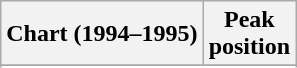<table class="wikitable plainrowheaders" style="text-align:center">
<tr>
<th>Chart (1994–1995)</th>
<th>Peak<br>position</th>
</tr>
<tr>
</tr>
<tr>
</tr>
</table>
